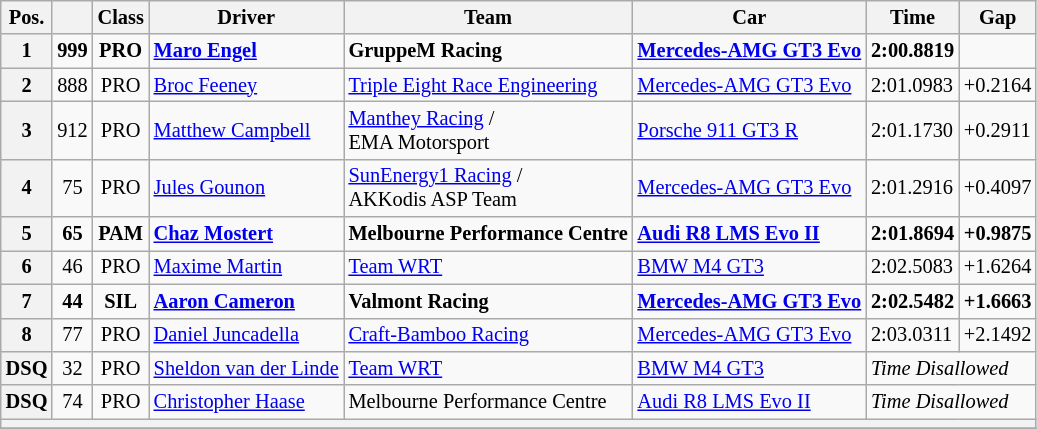<table class="wikitable" style="font-size: 85%">
<tr>
<th>Pos.</th>
<th></th>
<th>Class</th>
<th>Driver</th>
<th>Team</th>
<th>Car</th>
<th>Time</th>
<th>Gap</th>
</tr>
<tr style="font-weight: bold">
<th>1</th>
<td align=center>999</td>
<td align=center>PRO</td>
<td> <a href='#'>Maro Engel</a></td>
<td> GruppeM Racing</td>
<td><a href='#'>Mercedes-AMG GT3 Evo</a></td>
<td>2:00.8819</td>
<td></td>
</tr>
<tr>
<th>2</th>
<td align=center>888</td>
<td align=center>PRO</td>
<td> <a href='#'>Broc Feeney</a></td>
<td> <a href='#'>Triple Eight Race Engineering</a></td>
<td><a href='#'>Mercedes-AMG GT3 Evo</a></td>
<td>2:01.0983</td>
<td>+0.2164</td>
</tr>
<tr>
<th>3</th>
<td align=center>912</td>
<td align=center>PRO</td>
<td> <a href='#'>Matthew Campbell</a></td>
<td> <a href='#'>Manthey Racing</a> /<br> EMA Motorsport</td>
<td><a href='#'>Porsche 911 GT3 R</a></td>
<td>2:01.1730</td>
<td>+0.2911</td>
</tr>
<tr>
<th>4</th>
<td align=center>75</td>
<td align=center>PRO</td>
<td> <a href='#'>Jules Gounon</a></td>
<td> <a href='#'>SunEnergy1 Racing</a> /<br> AKKodis ASP Team</td>
<td><a href='#'>Mercedes-AMG GT3 Evo</a></td>
<td>2:01.2916</td>
<td>+0.4097</td>
</tr>
<tr style="font-weight: bold">
<th>5</th>
<td align=center>65</td>
<td align=center>PAM</td>
<td> <a href='#'>Chaz Mostert</a></td>
<td> Melbourne Performance Centre</td>
<td><a href='#'>Audi R8 LMS Evo II</a></td>
<td>2:01.8694</td>
<td>+0.9875</td>
</tr>
<tr>
<th>6</th>
<td align=center>46</td>
<td align=center>PRO</td>
<td> <a href='#'>Maxime Martin</a></td>
<td> <a href='#'>Team WRT</a></td>
<td><a href='#'>BMW M4 GT3</a></td>
<td>2:02.5083</td>
<td>+1.6264</td>
</tr>
<tr style="font-weight: bold">
<th>7</th>
<td align=center>44</td>
<td align=center>SIL</td>
<td> <a href='#'>Aaron Cameron</a></td>
<td> Valmont Racing</td>
<td><a href='#'>Mercedes-AMG GT3 Evo</a></td>
<td>2:02.5482</td>
<td>+1.6663</td>
</tr>
<tr>
<th>8</th>
<td align=center>77</td>
<td align=center>PRO</td>
<td> <a href='#'>Daniel Juncadella</a></td>
<td> <a href='#'>Craft-Bamboo Racing</a></td>
<td><a href='#'>Mercedes-AMG GT3 Evo</a></td>
<td>2:03.0311</td>
<td>+2.1492</td>
</tr>
<tr>
<th>DSQ</th>
<td align=center>32</td>
<td align=center>PRO</td>
<td> <a href='#'>Sheldon van der Linde</a></td>
<td> <a href='#'>Team WRT</a></td>
<td><a href='#'>BMW M4 GT3</a></td>
<td colspan=2><em>Time Disallowed</em></td>
</tr>
<tr>
<th>DSQ</th>
<td align=center>74</td>
<td align=center>PRO</td>
<td> <a href='#'>Christopher Haase</a></td>
<td> Melbourne Performance Centre</td>
<td><a href='#'>Audi R8 LMS Evo II</a></td>
<td colspan=2><em>Time Disallowed</em></td>
</tr>
<tr>
<th colspan=8></th>
</tr>
<tr>
</tr>
</table>
